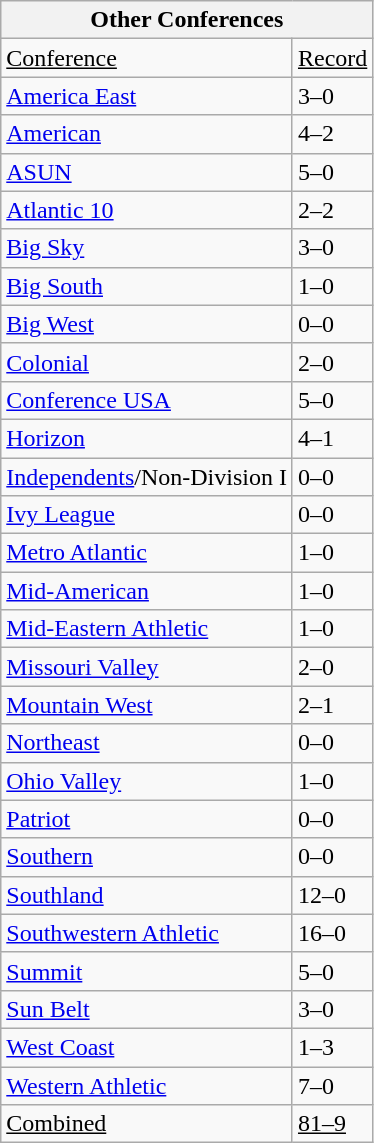<table class="wikitable">
<tr>
<th colspan="2">Other Conferences</th>
</tr>
<tr>
<td><u>Conference</u></td>
<td><u>Record</u></td>
</tr>
<tr>
<td><a href='#'>America East</a></td>
<td>3–0</td>
</tr>
<tr>
<td><a href='#'>American</a></td>
<td>4–2</td>
</tr>
<tr>
<td><a href='#'>ASUN</a></td>
<td>5–0</td>
</tr>
<tr>
<td><a href='#'>Atlantic 10</a></td>
<td>2–2</td>
</tr>
<tr>
<td><a href='#'>Big Sky</a></td>
<td>3–0</td>
</tr>
<tr>
<td><a href='#'>Big South</a></td>
<td>1–0</td>
</tr>
<tr>
<td><a href='#'>Big West</a></td>
<td>0–0</td>
</tr>
<tr>
<td><a href='#'>Colonial</a></td>
<td>2–0</td>
</tr>
<tr>
<td><a href='#'>Conference USA</a></td>
<td>5–0</td>
</tr>
<tr>
<td><a href='#'>Horizon</a></td>
<td>4–1</td>
</tr>
<tr>
<td><a href='#'>Independents</a>/Non-Division I</td>
<td>0–0</td>
</tr>
<tr>
<td><a href='#'>Ivy League</a></td>
<td>0–0</td>
</tr>
<tr>
<td><a href='#'>Metro Atlantic</a></td>
<td>1–0</td>
</tr>
<tr>
<td><a href='#'>Mid-American</a></td>
<td>1–0</td>
</tr>
<tr>
<td><a href='#'>Mid-Eastern Athletic</a></td>
<td>1–0</td>
</tr>
<tr>
<td><a href='#'>Missouri Valley</a></td>
<td>2–0</td>
</tr>
<tr>
<td><a href='#'>Mountain West</a></td>
<td>2–1</td>
</tr>
<tr>
<td><a href='#'>Northeast</a></td>
<td>0–0</td>
</tr>
<tr>
<td><a href='#'>Ohio Valley</a></td>
<td>1–0</td>
</tr>
<tr>
<td><a href='#'>Patriot</a></td>
<td>0–0</td>
</tr>
<tr>
<td><a href='#'>Southern</a></td>
<td>0–0</td>
</tr>
<tr>
<td><a href='#'>Southland</a></td>
<td>12–0</td>
</tr>
<tr>
<td><a href='#'>Southwestern Athletic</a></td>
<td>16–0</td>
</tr>
<tr>
<td><a href='#'>Summit</a></td>
<td>5–0</td>
</tr>
<tr>
<td><a href='#'>Sun Belt</a></td>
<td>3–0</td>
</tr>
<tr>
<td><a href='#'>West Coast</a></td>
<td>1–3</td>
</tr>
<tr>
<td><a href='#'>Western Athletic</a></td>
<td>7–0</td>
</tr>
<tr>
<td><u>Combined</u></td>
<td><u>81–9</u></td>
</tr>
</table>
